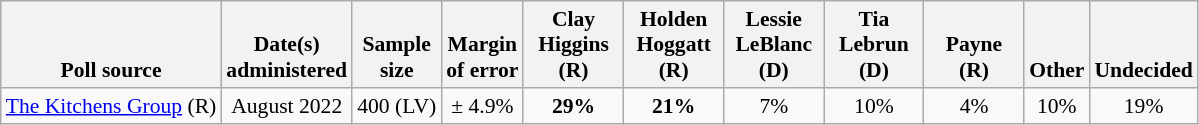<table class="wikitable" style="font-size:90%;text-align:center;">
<tr valign=bottom>
<th>Poll source</th>
<th>Date(s)<br>administered</th>
<th>Sample<br>size</th>
<th>Margin<br>of error</th>
<th style="width:60px;">Clay<br>Higgins<br>(R)</th>
<th style="width:60px;">Holden<br>Hoggatt<br>(R)</th>
<th style="width:60px;">Lessie<br>LeBlanc<br>(D)</th>
<th style="width:60px;">Tia<br>Lebrun<br>(D)</th>
<th style="width:60px;"><br>Payne<br>(R)</th>
<th>Other</th>
<th>Undecided</th>
</tr>
<tr>
<td style="text-align:left;"><a href='#'>The Kitchens Group</a> (R)</td>
<td>August 2022</td>
<td>400 (LV)</td>
<td>± 4.9%</td>
<td><strong>29%</strong></td>
<td><strong>21%</strong></td>
<td>7%</td>
<td>10%</td>
<td>4%</td>
<td>10%</td>
<td>19%</td>
</tr>
</table>
